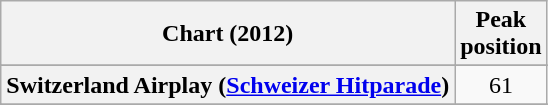<table class="wikitable sortable plainrowheaders" style="text-align:center">
<tr>
<th>Chart (2012)</th>
<th>Peak<br>position</th>
</tr>
<tr>
</tr>
<tr>
</tr>
<tr>
<th scope="row">Switzerland Airplay (<a href='#'>Schweizer Hitparade</a>)</th>
<td>61</td>
</tr>
<tr>
</tr>
<tr>
</tr>
</table>
